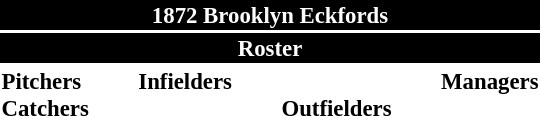<table class="toccolours" style="font-size: 95%;">
<tr>
<th colspan="10" style="background-color: black; color:white; text-align: center;">1872 Brooklyn Eckfords</th>
</tr>
<tr>
<td colspan="10" style="background-color:black; color: white; text-align: center;"><strong>Roster</strong></td>
</tr>
<tr>
<td valign="top"><strong>Pitchers</strong><br>




<strong>Catchers</strong>



</td>
<td width="25px"></td>
<td valign="top"><strong>Infielders</strong><br>









</td>
<td width="25px"></td>
<td valign="top"><br><strong>Outfielders</strong>





</td>
<td width="25px"></td>
<td valign="top"><strong>Managers</strong><br>
</td>
</tr>
</table>
